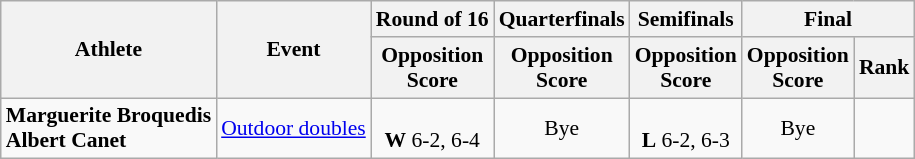<table class=wikitable style="font-size:90%">
<tr>
<th rowspan="2">Athlete</th>
<th rowspan="2">Event</th>
<th>Round of 16</th>
<th>Quarterfinals</th>
<th>Semifinals</th>
<th colspan="2">Final</th>
</tr>
<tr>
<th>Opposition<br>Score</th>
<th>Opposition<br>Score</th>
<th>Opposition<br>Score</th>
<th>Opposition<br>Score</th>
<th>Rank</th>
</tr>
<tr>
<td><strong>Marguerite Broquedis <br> Albert Canet</strong></td>
<td><a href='#'>Outdoor doubles</a></td>
<td align=center> <br> <strong>W</strong> 6-2, 6-4</td>
<td align=center>Bye</td>
<td align=center> <br> <strong>L</strong> 6-2, 6-3</td>
<td align=center>Bye</td>
<td align=center></td>
</tr>
</table>
